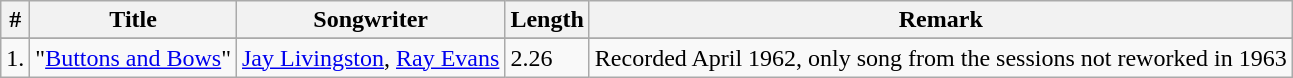<table class="wikitable">
<tr>
<th>#</th>
<th>Title</th>
<th>Songwriter</th>
<th>Length</th>
<th>Remark</th>
</tr>
<tr bgcolor="#ebf5ff">
</tr>
<tr>
<td>1.</td>
<td>"<a href='#'>Buttons and Bows</a>"</td>
<td><a href='#'>Jay Livingston</a>, <a href='#'>Ray Evans</a></td>
<td>2.26</td>
<td>Recorded April 1962, only song from the sessions not reworked in 1963</td>
</tr>
</table>
